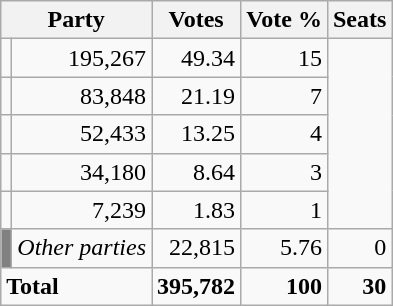<table class="wikitable" style="text-align:right">
<tr>
<th colspan=2>Party</th>
<th>Votes</th>
<th>Vote %</th>
<th>Seats</th>
</tr>
<tr>
<td></td>
<td>195,267</td>
<td>49.34</td>
<td>15</td>
</tr>
<tr>
<td></td>
<td>83,848</td>
<td>21.19</td>
<td>7</td>
</tr>
<tr>
<td></td>
<td>52,433</td>
<td>13.25</td>
<td>4</td>
</tr>
<tr>
<td></td>
<td>34,180</td>
<td>8.64</td>
<td>3</td>
</tr>
<tr>
<td></td>
<td>7,239</td>
<td>1.83</td>
<td>1</td>
</tr>
<tr>
<td style="background-color:grey"></td>
<td style="text-align:left"><em>Other parties</em></td>
<td>22,815</td>
<td>5.76</td>
<td>0</td>
</tr>
<tr>
<td colspan=2 style="text-align:left"><strong>Total</strong></td>
<td><strong>395,782</strong></td>
<td><strong>100</strong></td>
<td><strong>30</strong></td>
</tr>
</table>
